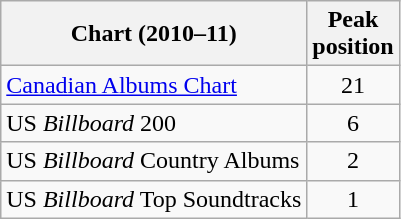<table class="wikitable sortable">
<tr>
<th>Chart (2010–11)</th>
<th>Peak<br>position</th>
</tr>
<tr>
<td><a href='#'>Canadian Albums Chart</a></td>
<td style="text-align:center;">21</td>
</tr>
<tr>
<td>US <em>Billboard</em> 200</td>
<td style="text-align:center;">6</td>
</tr>
<tr>
<td>US <em>Billboard</em> Country Albums</td>
<td style="text-align:center;">2</td>
</tr>
<tr>
<td>US <em>Billboard</em> Top Soundtracks</td>
<td style="text-align:center;">1</td>
</tr>
</table>
